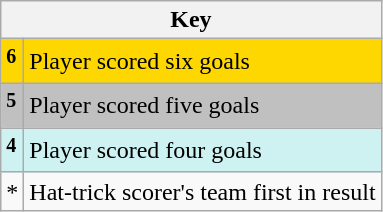<table class="wikitable">
<tr>
<th colspan="2">Key</th>
</tr>
<tr>
<td bgcolor=gold align="left"><sup><strong>6</strong></sup></td>
<td bgcolor=gold align="left">Player scored six goals</td>
</tr>
<tr>
<td bgcolor=silver align="left"><sup><strong>5</strong></sup></td>
<td bgcolor=silver align="left">Player scored five goals</td>
</tr>
<tr>
<td bgcolor=#CEF2F2 align="left"><sup><strong>4</strong></sup></td>
<td bgcolor=#CEF2F2 align="left">Player scored four goals</td>
</tr>
<tr>
<td align="left">*</td>
<td align="left">Hat-trick scorer's team first in result</td>
</tr>
</table>
